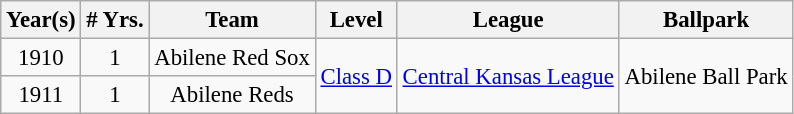<table class="wikitable" style="text-align:center; font-size: 95%;">
<tr>
<th>Year(s)</th>
<th># Yrs.</th>
<th>Team</th>
<th>Level</th>
<th>League</th>
<th>Ballpark</th>
</tr>
<tr>
<td>1910</td>
<td>1</td>
<td>Abilene Red Sox</td>
<td rowspan=2><a href='#'>Class D</a></td>
<td rowspan=2><a href='#'>Central Kansas League</a></td>
<td Rowspan=2>Abilene Ball Park</td>
</tr>
<tr>
<td>1911</td>
<td>1</td>
<td>Abilene Reds</td>
</tr>
</table>
